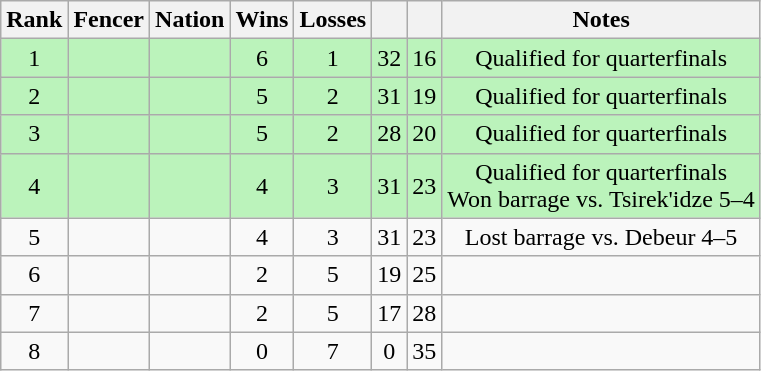<table class="wikitable sortable" style="text-align:center">
<tr>
<th>Rank</th>
<th>Fencer</th>
<th>Nation</th>
<th>Wins</th>
<th>Losses</th>
<th></th>
<th></th>
<th>Notes</th>
</tr>
<tr style="background:#bbf3bb;">
<td>1</td>
<td align=left></td>
<td align=left></td>
<td>6</td>
<td>1</td>
<td>32</td>
<td>16</td>
<td>Qualified for quarterfinals</td>
</tr>
<tr style="background:#bbf3bb;">
<td>2</td>
<td align=left></td>
<td align=left></td>
<td>5</td>
<td>2</td>
<td>31</td>
<td>19</td>
<td>Qualified for quarterfinals</td>
</tr>
<tr style="background:#bbf3bb;">
<td>3</td>
<td align=left></td>
<td align=left></td>
<td>5</td>
<td>2</td>
<td>28</td>
<td>20</td>
<td>Qualified for quarterfinals</td>
</tr>
<tr style="background:#bbf3bb;">
<td>4</td>
<td align=left></td>
<td align=left></td>
<td>4</td>
<td>3</td>
<td>31</td>
<td>23</td>
<td>Qualified for quarterfinals<br>Won barrage vs. Tsirek'idze 5–4</td>
</tr>
<tr>
<td>5</td>
<td align=left></td>
<td align=left></td>
<td>4</td>
<td>3</td>
<td>31</td>
<td>23</td>
<td>Lost barrage vs. Debeur 4–5</td>
</tr>
<tr>
<td>6</td>
<td align=left></td>
<td align=left></td>
<td>2</td>
<td>5</td>
<td>19</td>
<td>25</td>
<td></td>
</tr>
<tr>
<td>7</td>
<td align=left></td>
<td align=left></td>
<td>2</td>
<td>5</td>
<td>17</td>
<td>28</td>
<td></td>
</tr>
<tr>
<td>8</td>
<td align=left></td>
<td align=left></td>
<td>0</td>
<td>7</td>
<td>0</td>
<td>35</td>
<td></td>
</tr>
</table>
